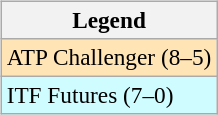<table>
<tr valign=top>
<td><br><table class=wikitable style=font-size:97%>
<tr>
<th>Legend</th>
</tr>
<tr bgcolor=moccasin>
<td>ATP Challenger (8–5)</td>
</tr>
<tr bgcolor=cffcff>
<td>ITF Futures (7–0)</td>
</tr>
</table>
</td>
<td></td>
</tr>
</table>
